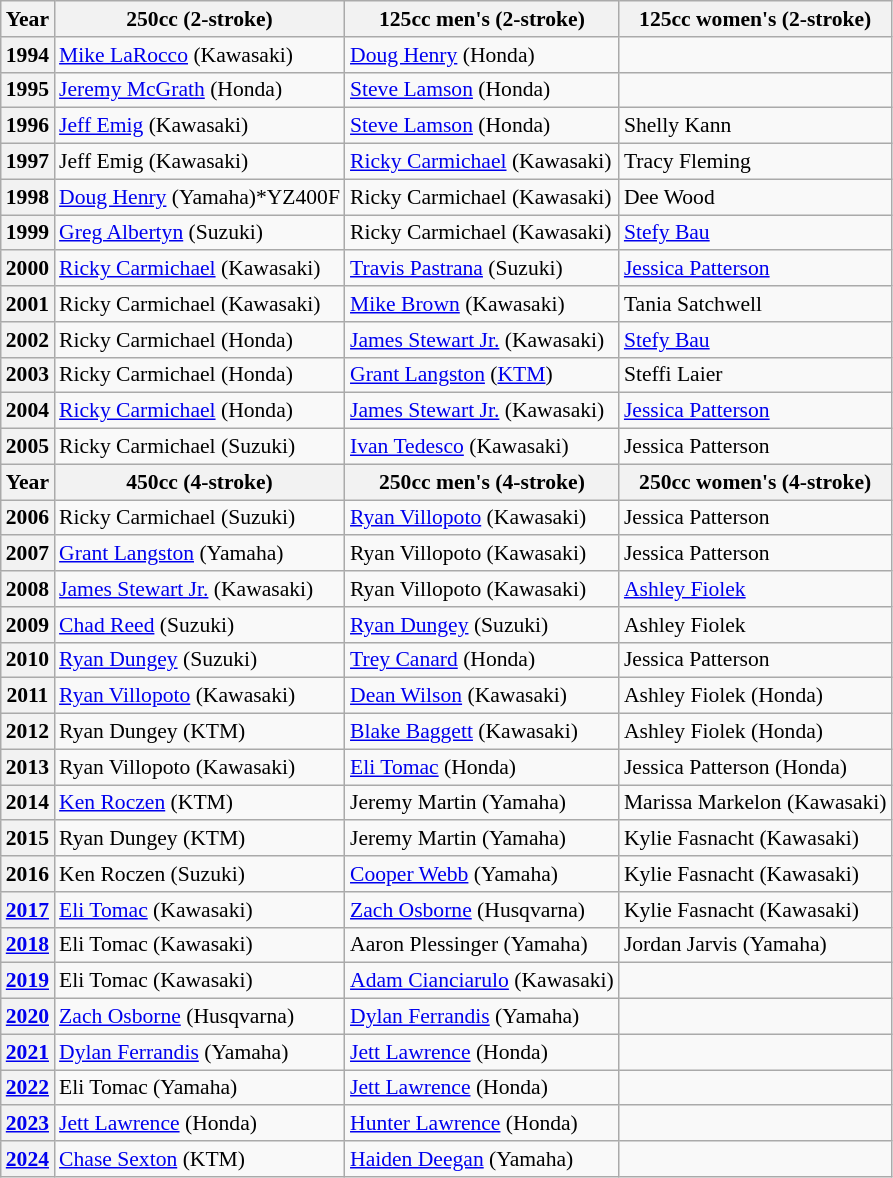<table class="wikitable" style="font-size: 90%;">
<tr>
<th>Year</th>
<th>250cc (2-stroke)</th>
<th>125cc men's (2-stroke)</th>
<th>125cc women's (2-stroke)</th>
</tr>
<tr>
<th>1994</th>
<td> <a href='#'>Mike LaRocco</a> (Kawasaki)</td>
<td> <a href='#'>Doug Henry</a> (Honda)</td>
<td></td>
</tr>
<tr>
<th>1995</th>
<td> <a href='#'>Jeremy McGrath</a> (Honda)</td>
<td> <a href='#'>Steve Lamson</a> (Honda)</td>
<td></td>
</tr>
<tr>
<th>1996</th>
<td> <a href='#'>Jeff Emig</a> (Kawasaki)</td>
<td> <a href='#'>Steve Lamson</a> (Honda)</td>
<td> Shelly Kann</td>
</tr>
<tr>
<th>1997</th>
<td> Jeff Emig (Kawasaki)</td>
<td> <a href='#'>Ricky Carmichael</a> (Kawasaki)</td>
<td> Tracy Fleming</td>
</tr>
<tr>
<th>1998</th>
<td> <a href='#'>Doug Henry</a> (Yamaha)*YZ400F</td>
<td> Ricky Carmichael (Kawasaki)</td>
<td> Dee Wood</td>
</tr>
<tr>
<th>1999</th>
<td> <a href='#'>Greg Albertyn</a> (Suzuki)</td>
<td> Ricky Carmichael (Kawasaki)</td>
<td> <a href='#'>Stefy Bau</a></td>
</tr>
<tr>
<th>2000</th>
<td> <a href='#'>Ricky Carmichael</a> (Kawasaki)</td>
<td> <a href='#'>Travis Pastrana</a> (Suzuki)</td>
<td> <a href='#'>Jessica Patterson</a></td>
</tr>
<tr>
<th>2001</th>
<td> Ricky Carmichael (Kawasaki)</td>
<td> <a href='#'>Mike Brown</a> (Kawasaki)</td>
<td> Tania Satchwell</td>
</tr>
<tr>
<th>2002</th>
<td> Ricky Carmichael (Honda)</td>
<td> <a href='#'>James Stewart Jr.</a> (Kawasaki)</td>
<td> <a href='#'>Stefy Bau</a></td>
</tr>
<tr>
<th>2003</th>
<td> Ricky Carmichael (Honda)</td>
<td> <a href='#'>Grant Langston</a> (<a href='#'>KTM</a>)</td>
<td> Steffi Laier</td>
</tr>
<tr>
<th>2004</th>
<td> <a href='#'>Ricky Carmichael</a> (Honda)</td>
<td> <a href='#'>James Stewart Jr.</a> (Kawasaki)</td>
<td> <a href='#'>Jessica Patterson</a></td>
</tr>
<tr>
<th>2005</th>
<td> Ricky Carmichael (Suzuki)</td>
<td> <a href='#'>Ivan Tedesco</a> (Kawasaki)</td>
<td> Jessica Patterson</td>
</tr>
<tr>
<th>Year</th>
<th>450cc (4-stroke)</th>
<th>250cc men's (4-stroke)</th>
<th>250cc women's (4-stroke)</th>
</tr>
<tr>
<th>2006</th>
<td> Ricky Carmichael (Suzuki)</td>
<td> <a href='#'>Ryan Villopoto</a> (Kawasaki)</td>
<td> Jessica Patterson</td>
</tr>
<tr>
<th>2007</th>
<td> <a href='#'>Grant Langston</a> (Yamaha)</td>
<td> Ryan Villopoto (Kawasaki)</td>
<td> Jessica Patterson</td>
</tr>
<tr>
<th>2008</th>
<td> <a href='#'>James Stewart Jr.</a> (Kawasaki)</td>
<td> Ryan Villopoto (Kawasaki)</td>
<td> <a href='#'>Ashley Fiolek</a></td>
</tr>
<tr>
<th>2009</th>
<td> <a href='#'>Chad Reed</a> (Suzuki)</td>
<td> <a href='#'>Ryan Dungey</a> (Suzuki)</td>
<td> Ashley Fiolek</td>
</tr>
<tr>
<th>2010</th>
<td> <a href='#'>Ryan Dungey</a> (Suzuki)</td>
<td> <a href='#'>Trey Canard</a> (Honda)</td>
<td> Jessica Patterson</td>
</tr>
<tr>
<th>2011</th>
<td> <a href='#'>Ryan Villopoto</a> (Kawasaki)</td>
<td> <a href='#'>Dean Wilson</a> (Kawasaki)</td>
<td> Ashley Fiolek (Honda)</td>
</tr>
<tr>
<th>2012</th>
<td> Ryan Dungey (KTM)</td>
<td> <a href='#'>Blake Baggett</a> (Kawasaki)</td>
<td> Ashley Fiolek (Honda)</td>
</tr>
<tr>
<th>2013</th>
<td> Ryan Villopoto (Kawasaki)</td>
<td> <a href='#'>Eli Tomac</a> (Honda)</td>
<td> Jessica Patterson (Honda)</td>
</tr>
<tr>
<th>2014</th>
<td> <a href='#'>Ken Roczen</a> (KTM)</td>
<td> Jeremy Martin (Yamaha)</td>
<td> Marissa Markelon (Kawasaki)</td>
</tr>
<tr>
<th>2015</th>
<td> Ryan Dungey (KTM)</td>
<td> Jeremy Martin (Yamaha)</td>
<td> Kylie Fasnacht (Kawasaki)</td>
</tr>
<tr>
<th>2016</th>
<td> Ken Roczen (Suzuki)</td>
<td> <a href='#'>Cooper Webb</a> (Yamaha)</td>
<td> Kylie Fasnacht (Kawasaki)</td>
</tr>
<tr>
<th><a href='#'>2017</a></th>
<td> <a href='#'>Eli Tomac</a> (Kawasaki)</td>
<td> <a href='#'>Zach Osborne</a> (Husqvarna)</td>
<td> Kylie Fasnacht (Kawasaki)</td>
</tr>
<tr>
<th><a href='#'>2018</a></th>
<td> Eli Tomac (Kawasaki)</td>
<td> Aaron Plessinger (Yamaha)</td>
<td> Jordan Jarvis (Yamaha)</td>
</tr>
<tr>
<th><a href='#'>2019</a></th>
<td> Eli Tomac (Kawasaki)</td>
<td> <a href='#'>Adam Cianciarulo</a> (Kawasaki)</td>
<td></td>
</tr>
<tr>
<th><a href='#'>2020</a></th>
<td> <a href='#'>Zach Osborne</a> (Husqvarna)</td>
<td> <a href='#'>Dylan Ferrandis</a> (Yamaha)</td>
<td></td>
</tr>
<tr>
<th><a href='#'>2021</a></th>
<td> <a href='#'>Dylan Ferrandis</a> (Yamaha)</td>
<td> <a href='#'>Jett Lawrence</a> (Honda)</td>
<td></td>
</tr>
<tr>
<th><a href='#'>2022</a></th>
<td> Eli Tomac (Yamaha)</td>
<td> <a href='#'>Jett Lawrence</a> (Honda)</td>
<td></td>
</tr>
<tr>
<th><a href='#'>2023</a></th>
<td> <a href='#'>Jett Lawrence</a> (Honda)</td>
<td> <a href='#'>Hunter Lawrence</a> (Honda)</td>
<td></td>
</tr>
<tr>
<th><a href='#'>2024</a></th>
<td> <a href='#'>Chase Sexton</a> (KTM)</td>
<td> <a href='#'>Haiden Deegan</a> (Yamaha)</td>
<td></td>
</tr>
</table>
